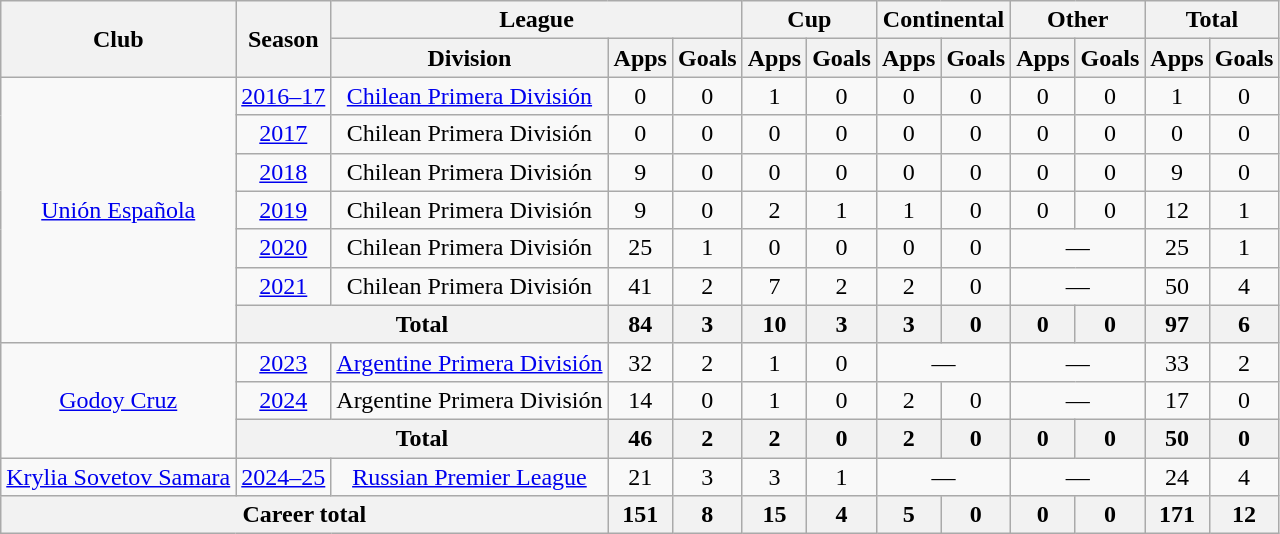<table class="wikitable" style="text-align: center">
<tr>
<th rowspan="2">Club</th>
<th rowspan="2">Season</th>
<th colspan="3">League</th>
<th colspan="2">Cup</th>
<th colspan="2">Continental</th>
<th colspan="2">Other</th>
<th colspan="2">Total</th>
</tr>
<tr>
<th>Division</th>
<th>Apps</th>
<th>Goals</th>
<th>Apps</th>
<th>Goals</th>
<th>Apps</th>
<th>Goals</th>
<th>Apps</th>
<th>Goals</th>
<th>Apps</th>
<th>Goals</th>
</tr>
<tr>
<td rowspan="7"><a href='#'>Unión Española</a></td>
<td><a href='#'>2016–17</a></td>
<td><a href='#'>Chilean Primera División</a></td>
<td>0</td>
<td>0</td>
<td>1</td>
<td>0</td>
<td>0</td>
<td>0</td>
<td>0</td>
<td>0</td>
<td>1</td>
<td>0</td>
</tr>
<tr>
<td><a href='#'>2017</a></td>
<td>Chilean Primera División</td>
<td>0</td>
<td>0</td>
<td>0</td>
<td>0</td>
<td>0</td>
<td>0</td>
<td>0</td>
<td>0</td>
<td>0</td>
<td>0</td>
</tr>
<tr>
<td><a href='#'>2018</a></td>
<td>Chilean Primera División</td>
<td>9</td>
<td>0</td>
<td>0</td>
<td>0</td>
<td>0</td>
<td>0</td>
<td>0</td>
<td>0</td>
<td>9</td>
<td>0</td>
</tr>
<tr>
<td><a href='#'>2019</a></td>
<td>Chilean Primera División</td>
<td>9</td>
<td>0</td>
<td>2</td>
<td>1</td>
<td>1</td>
<td>0</td>
<td>0</td>
<td>0</td>
<td>12</td>
<td>1</td>
</tr>
<tr>
<td><a href='#'>2020</a></td>
<td>Chilean Primera División</td>
<td>25</td>
<td>1</td>
<td>0</td>
<td>0</td>
<td>0</td>
<td>0</td>
<td colspan="2">—</td>
<td>25</td>
<td>1</td>
</tr>
<tr>
<td><a href='#'>2021</a></td>
<td>Chilean Primera División</td>
<td>41</td>
<td>2</td>
<td>7</td>
<td>2</td>
<td>2</td>
<td>0</td>
<td colspan="2">—</td>
<td>50</td>
<td>4</td>
</tr>
<tr>
<th colspan="2"><strong>Total</strong></th>
<th>84</th>
<th>3</th>
<th>10</th>
<th>3</th>
<th>3</th>
<th>0</th>
<th>0</th>
<th>0</th>
<th>97</th>
<th>6</th>
</tr>
<tr>
<td rowspan="3"><a href='#'>Godoy Cruz</a></td>
<td><a href='#'>2023</a></td>
<td><a href='#'>Argentine Primera División</a></td>
<td>32</td>
<td>2</td>
<td>1</td>
<td>0</td>
<td colspan="2">—</td>
<td colspan="2">—</td>
<td>33</td>
<td>2</td>
</tr>
<tr>
<td><a href='#'>2024</a></td>
<td>Argentine Primera División</td>
<td>14</td>
<td>0</td>
<td>1</td>
<td>0</td>
<td>2</td>
<td>0</td>
<td colspan="2">—</td>
<td>17</td>
<td>0</td>
</tr>
<tr>
<th colspan="2">Total</th>
<th>46</th>
<th>2</th>
<th>2</th>
<th>0</th>
<th>2</th>
<th>0</th>
<th>0</th>
<th>0</th>
<th>50</th>
<th>0</th>
</tr>
<tr>
<td><a href='#'>Krylia Sovetov Samara</a></td>
<td><a href='#'>2024–25</a></td>
<td><a href='#'>Russian Premier League</a></td>
<td>21</td>
<td>3</td>
<td>3</td>
<td>1</td>
<td colspan="2">—</td>
<td colspan="2">—</td>
<td>24</td>
<td>4</td>
</tr>
<tr>
<th colspan="3"><strong>Career total</strong></th>
<th>151</th>
<th>8</th>
<th>15</th>
<th>4</th>
<th>5</th>
<th>0</th>
<th>0</th>
<th>0</th>
<th>171</th>
<th>12</th>
</tr>
</table>
